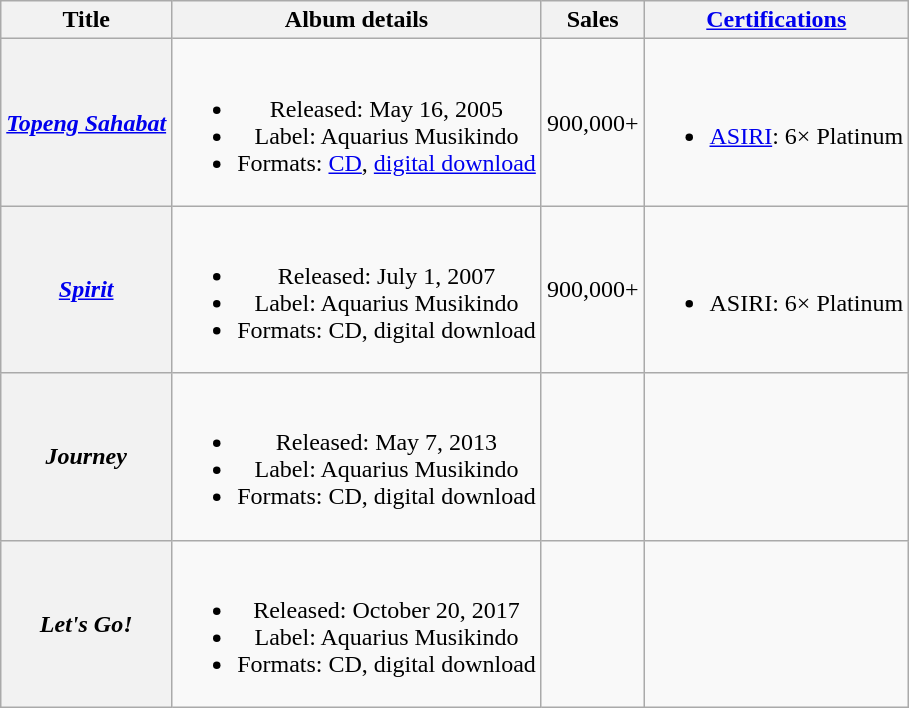<table class="wikitable plainrowheaders" style="text-align:center;">
<tr>
<th scope="col">Title</th>
<th scope="col">Album details</th>
<th scope="col">Sales</th>
<th scope="col"><a href='#'>Certifications</a></th>
</tr>
<tr>
<th scope="row"><em><a href='#'>Topeng Sahabat</a></em></th>
<td><br><ul><li>Released: May 16, 2005</li><li>Label: Aquarius Musikindo</li><li>Formats: <a href='#'>CD</a>, <a href='#'>digital download</a></li></ul></td>
<td>900,000+</td>
<td><br><ul><li><a href='#'>ASIRI</a>: 6× Platinum</li></ul></td>
</tr>
<tr>
<th scope="row"><em><a href='#'>Spirit</a></em></th>
<td><br><ul><li>Released: July 1, 2007</li><li>Label: Aquarius Musikindo</li><li>Formats: CD, digital download</li></ul></td>
<td>900,000+</td>
<td><br><ul><li>ASIRI: 6× Platinum</li></ul></td>
</tr>
<tr>
<th scope="row"><em>Journey</em></th>
<td><br><ul><li>Released: May 7, 2013</li><li>Label: Aquarius Musikindo</li><li>Formats: CD, digital download</li></ul></td>
<td></td>
<td></td>
</tr>
<tr>
<th scope="row"><em>Let's Go!</em></th>
<td><br><ul><li>Released: October 20, 2017</li><li>Label: Aquarius Musikindo</li><li>Formats: CD, digital download</li></ul></td>
<td></td>
<td></td>
</tr>
</table>
